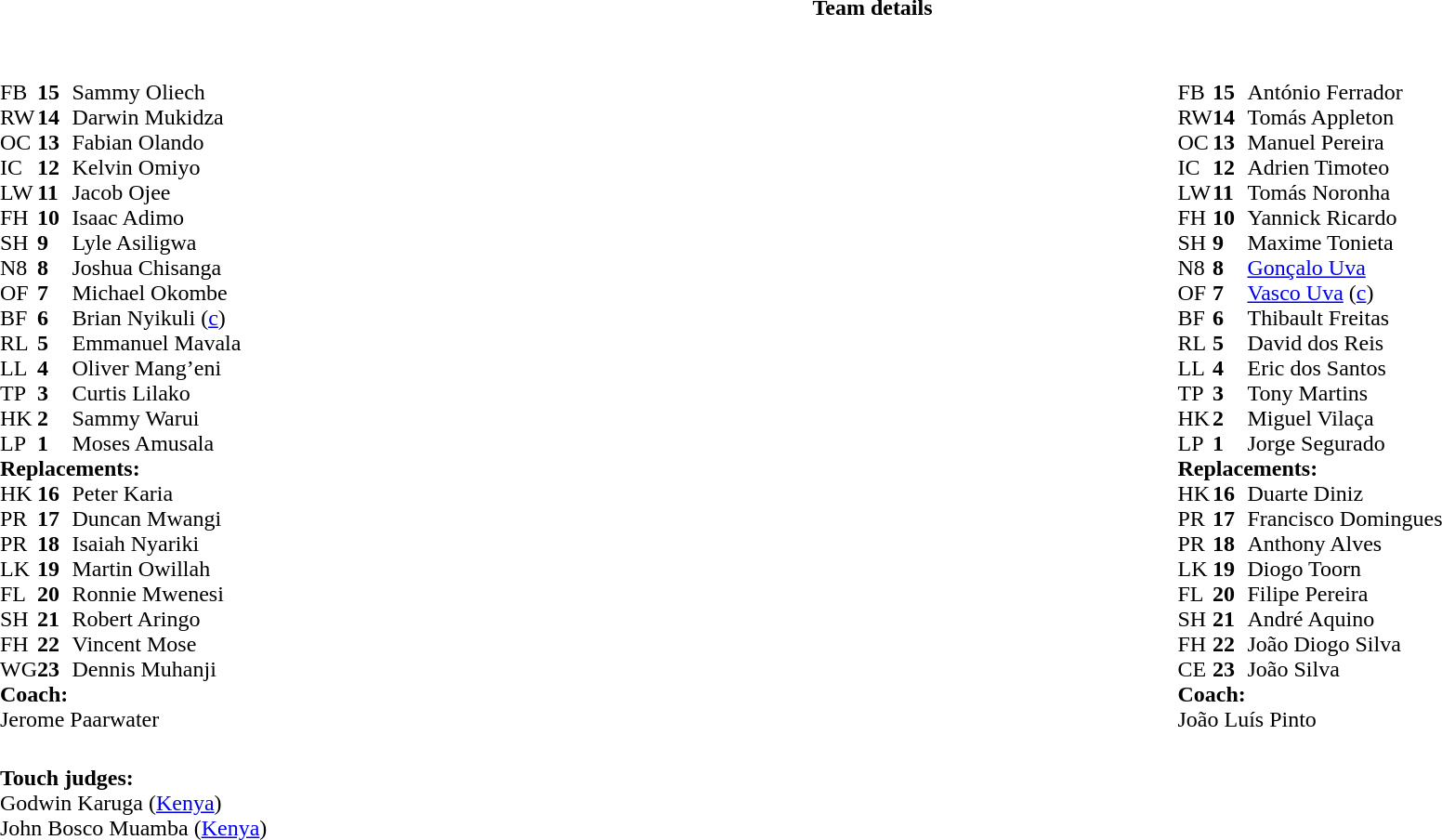<table border="0" width="100%" class="collapsible collapsed">
<tr>
<th>Team details</th>
</tr>
<tr>
<td><br><table style="width:100%;">
<tr>
<td style="vertical-align:top; width:50%"><br><table cellspacing="0" cellpadding="0">
<tr>
<th width="25"></th>
<th width="25"></th>
</tr>
<tr>
<td>FB</td>
<td><strong>15</strong></td>
<td>Sammy Oliech</td>
</tr>
<tr>
<td>RW</td>
<td><strong>14</strong></td>
<td>Darwin Mukidza</td>
</tr>
<tr>
<td>OC</td>
<td><strong>13</strong></td>
<td>Fabian Olando</td>
</tr>
<tr>
<td>IC</td>
<td><strong>12</strong></td>
<td>Kelvin Omiyo</td>
</tr>
<tr>
<td>LW</td>
<td><strong>11</strong></td>
<td>Jacob Ojee</td>
</tr>
<tr>
<td>FH</td>
<td><strong>10</strong></td>
<td>Isaac Adimo</td>
</tr>
<tr>
<td>SH</td>
<td><strong>9</strong></td>
<td>Lyle Asiligwa</td>
</tr>
<tr>
<td>N8</td>
<td><strong>8</strong></td>
<td>Joshua Chisanga</td>
</tr>
<tr>
<td>OF</td>
<td><strong>7</strong></td>
<td>Michael Okombe</td>
</tr>
<tr>
<td>BF</td>
<td><strong>6</strong></td>
<td>Brian Nyikuli (<a href='#'>c</a>)</td>
</tr>
<tr>
<td>RL</td>
<td><strong>5</strong></td>
<td>Emmanuel Mavala</td>
</tr>
<tr>
<td>LL</td>
<td><strong>4</strong></td>
<td>Oliver Mang’eni</td>
</tr>
<tr>
<td>TP</td>
<td><strong>3</strong></td>
<td>Curtis Lilako</td>
</tr>
<tr>
<td>HK</td>
<td><strong>2</strong></td>
<td>Sammy Warui</td>
</tr>
<tr>
<td>LP</td>
<td><strong>1</strong></td>
<td>Moses Amusala</td>
</tr>
<tr>
<td colspan=3><strong>Replacements:</strong></td>
</tr>
<tr>
<td>HK</td>
<td><strong>16</strong></td>
<td>Peter Karia</td>
</tr>
<tr>
<td>PR</td>
<td><strong>17</strong></td>
<td>Duncan Mwangi</td>
</tr>
<tr>
<td>PR</td>
<td><strong>18</strong></td>
<td>Isaiah Nyariki</td>
</tr>
<tr>
<td>LK</td>
<td><strong>19</strong></td>
<td>Martin Owillah</td>
</tr>
<tr>
<td>FL</td>
<td><strong>20</strong></td>
<td>Ronnie Mwenesi</td>
</tr>
<tr>
<td>SH</td>
<td><strong>21</strong></td>
<td>Robert Aringo</td>
</tr>
<tr>
<td>FH</td>
<td><strong>22</strong></td>
<td>Vincent Mose</td>
</tr>
<tr>
<td>WG</td>
<td><strong>23</strong></td>
<td>Dennis Muhanji</td>
</tr>
<tr>
<td colspan=3><strong>Coach:</strong></td>
</tr>
<tr>
<td colspan="4"> Jerome Paarwater</td>
</tr>
</table>
</td>
<td style="vertical-align:top; width:50%"><br><table cellspacing="0" cellpadding="0" style="margin:auto">
<tr>
<th width="25"></th>
<th width="25"></th>
</tr>
<tr>
<td>FB</td>
<td><strong>15</strong></td>
<td>António Ferrador</td>
</tr>
<tr>
<td>RW</td>
<td><strong>14</strong></td>
<td>Tomás Appleton</td>
</tr>
<tr>
<td>OC</td>
<td><strong>13</strong></td>
<td>Manuel Pereira</td>
</tr>
<tr>
<td>IC</td>
<td><strong>12</strong></td>
<td>Adrien Timoteo</td>
</tr>
<tr>
<td>LW</td>
<td><strong>11</strong></td>
<td>Tomás Noronha</td>
</tr>
<tr>
<td>FH</td>
<td><strong>10</strong></td>
<td>Yannick Ricardo</td>
</tr>
<tr>
<td>SH</td>
<td><strong>9</strong></td>
<td>Maxime Tonieta</td>
</tr>
<tr>
<td>N8</td>
<td><strong>8</strong></td>
<td><a href='#'>Gonçalo Uva</a></td>
</tr>
<tr>
<td>OF</td>
<td><strong>7</strong></td>
<td><a href='#'>Vasco Uva</a> (<a href='#'>c</a>)</td>
</tr>
<tr>
<td>BF</td>
<td><strong>6</strong></td>
<td>Thibault Freitas</td>
</tr>
<tr>
<td>RL</td>
<td><strong>5</strong></td>
<td>David dos Reis</td>
</tr>
<tr>
<td>LL</td>
<td><strong>4</strong></td>
<td>Eric dos Santos</td>
</tr>
<tr>
<td>TP</td>
<td><strong>3</strong></td>
<td>Tony Martins</td>
</tr>
<tr>
<td>HK</td>
<td><strong>2</strong></td>
<td>Miguel Vilaça</td>
</tr>
<tr>
<td>LP</td>
<td><strong>1</strong></td>
<td>Jorge Segurado</td>
</tr>
<tr>
<td colspan=3><strong>Replacements:</strong></td>
</tr>
<tr>
<td>HK</td>
<td><strong>16</strong></td>
<td>Duarte Diniz</td>
</tr>
<tr>
<td>PR</td>
<td><strong>17</strong></td>
<td>Francisco Domingues</td>
</tr>
<tr>
<td>PR</td>
<td><strong>18</strong></td>
<td>Anthony Alves</td>
</tr>
<tr>
<td>LK</td>
<td><strong>19</strong></td>
<td>Diogo Toorn</td>
</tr>
<tr>
<td>FL</td>
<td><strong>20</strong></td>
<td>Filipe Pereira</td>
</tr>
<tr>
<td>SH</td>
<td><strong>21</strong></td>
<td>André Aquino</td>
</tr>
<tr>
<td>FH</td>
<td><strong>22</strong></td>
<td>João Diogo Silva</td>
</tr>
<tr>
<td>CE</td>
<td><strong>23</strong></td>
<td>João Silva</td>
</tr>
<tr>
<td colspan=3><strong>Coach:</strong></td>
</tr>
<tr>
<td colspan="4"> João Luís Pinto</td>
</tr>
</table>
</td>
</tr>
</table>
<table style="width:100%">
<tr>
<td><br><strong>Touch judges:</strong>
<br>Godwin Karuga (<a href='#'>Kenya</a>)
<br>John Bosco Muamba (<a href='#'>Kenya</a>)</td>
</tr>
</table>
</td>
</tr>
</table>
